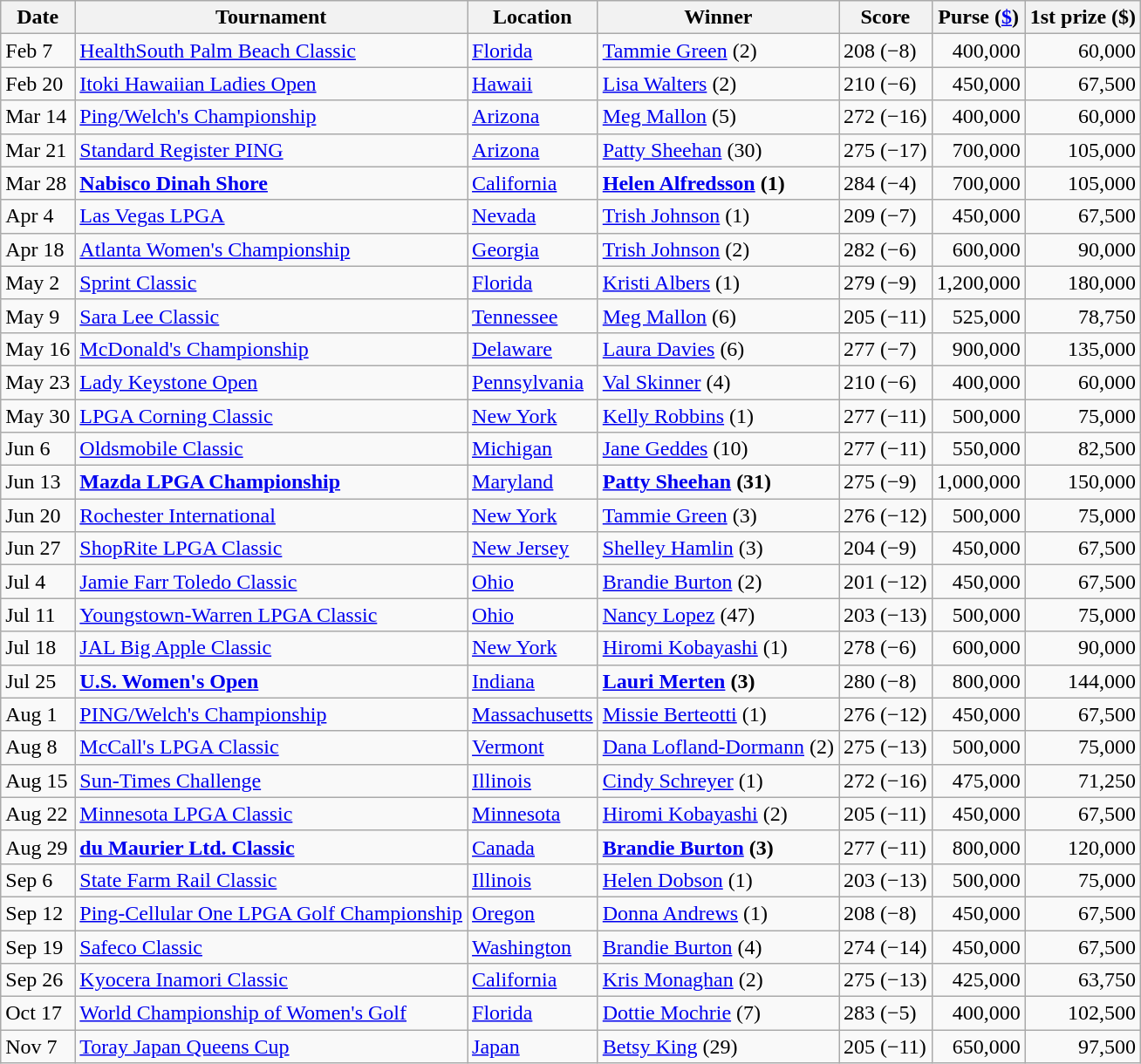<table class=wikitable>
<tr>
<th>Date</th>
<th>Tournament</th>
<th>Location</th>
<th>Winner</th>
<th>Score</th>
<th>Purse (<a href='#'>$</a>)</th>
<th>1st prize ($)</th>
</tr>
<tr>
<td>Feb 7</td>
<td><a href='#'>HealthSouth Palm Beach Classic</a></td>
<td><a href='#'>Florida</a></td>
<td> <a href='#'>Tammie Green</a> (2)</td>
<td>208 (−8)</td>
<td align=right>400,000</td>
<td align=right>60,000</td>
</tr>
<tr>
<td>Feb 20</td>
<td><a href='#'>Itoki Hawaiian Ladies Open</a></td>
<td><a href='#'>Hawaii</a></td>
<td> <a href='#'>Lisa Walters</a> (2)</td>
<td>210 (−6)</td>
<td align=right>450,000</td>
<td align=right>67,500</td>
</tr>
<tr>
<td>Mar 14</td>
<td><a href='#'>Ping/Welch's Championship</a></td>
<td><a href='#'>Arizona</a></td>
<td> <a href='#'>Meg Mallon</a> (5)</td>
<td>272 (−16)</td>
<td align=right>400,000</td>
<td align=right>60,000</td>
</tr>
<tr>
<td>Mar 21</td>
<td><a href='#'>Standard Register PING</a></td>
<td><a href='#'>Arizona</a></td>
<td> <a href='#'>Patty Sheehan</a> (30)</td>
<td>275 (−17)</td>
<td align=right>700,000</td>
<td align=right>105,000</td>
</tr>
<tr>
<td>Mar 28</td>
<td><strong><a href='#'>Nabisco Dinah Shore</a></strong></td>
<td><a href='#'>California</a></td>
<td> <strong><a href='#'>Helen Alfredsson</a> (1)</strong></td>
<td>284 (−4)</td>
<td align=right>700,000</td>
<td align=right>105,000</td>
</tr>
<tr>
<td>Apr 4</td>
<td><a href='#'>Las Vegas LPGA</a></td>
<td><a href='#'>Nevada</a></td>
<td> <a href='#'>Trish Johnson</a> (1)</td>
<td>209 (−7)</td>
<td align=right>450,000</td>
<td align=right>67,500</td>
</tr>
<tr>
<td>Apr 18</td>
<td><a href='#'>Atlanta Women's Championship</a></td>
<td><a href='#'>Georgia</a></td>
<td> <a href='#'>Trish Johnson</a> (2)</td>
<td>282 (−6)</td>
<td align=right>600,000</td>
<td align=right>90,000</td>
</tr>
<tr>
<td>May 2</td>
<td><a href='#'>Sprint Classic</a></td>
<td><a href='#'>Florida</a></td>
<td> <a href='#'>Kristi Albers</a> (1)</td>
<td>279 (−9)</td>
<td align=right>1,200,000</td>
<td align=right>180,000</td>
</tr>
<tr>
<td>May 9</td>
<td><a href='#'>Sara Lee Classic</a></td>
<td><a href='#'>Tennessee</a></td>
<td> <a href='#'>Meg Mallon</a> (6)</td>
<td>205 (−11)</td>
<td align=right>525,000</td>
<td align=right>78,750</td>
</tr>
<tr>
<td>May 16</td>
<td><a href='#'>McDonald's Championship</a></td>
<td><a href='#'>Delaware</a></td>
<td> <a href='#'>Laura Davies</a> (6)</td>
<td>277 (−7)</td>
<td align=right>900,000</td>
<td align=right>135,000</td>
</tr>
<tr>
<td>May 23</td>
<td><a href='#'>Lady Keystone Open</a></td>
<td><a href='#'>Pennsylvania</a></td>
<td> <a href='#'>Val Skinner</a> (4)</td>
<td>210 (−6)</td>
<td align=right>400,000</td>
<td align=right>60,000</td>
</tr>
<tr>
<td>May 30</td>
<td><a href='#'>LPGA Corning Classic</a></td>
<td><a href='#'>New York</a></td>
<td> <a href='#'>Kelly Robbins</a> (1)</td>
<td>277 (−11)</td>
<td align=right>500,000</td>
<td align=right>75,000</td>
</tr>
<tr>
<td>Jun 6</td>
<td><a href='#'>Oldsmobile Classic</a></td>
<td><a href='#'>Michigan</a></td>
<td> <a href='#'>Jane Geddes</a> (10)</td>
<td>277 (−11)</td>
<td align=right>550,000</td>
<td align=right>82,500</td>
</tr>
<tr>
<td>Jun 13</td>
<td><strong><a href='#'>Mazda LPGA Championship</a></strong></td>
<td><a href='#'>Maryland</a></td>
<td> <strong><a href='#'>Patty Sheehan</a> (31)</strong></td>
<td>275 (−9)</td>
<td align=right>1,000,000</td>
<td align=right>150,000</td>
</tr>
<tr>
<td>Jun 20</td>
<td><a href='#'>Rochester International</a></td>
<td><a href='#'>New York</a></td>
<td> <a href='#'>Tammie Green</a> (3)</td>
<td>276 (−12)</td>
<td align=right>500,000</td>
<td align=right>75,000</td>
</tr>
<tr>
<td>Jun 27</td>
<td><a href='#'>ShopRite LPGA Classic</a></td>
<td><a href='#'>New Jersey</a></td>
<td> <a href='#'>Shelley Hamlin</a> (3)</td>
<td>204 (−9)</td>
<td align=right>450,000</td>
<td align=right>67,500</td>
</tr>
<tr>
<td>Jul 4</td>
<td><a href='#'>Jamie Farr Toledo Classic</a></td>
<td><a href='#'>Ohio</a></td>
<td> <a href='#'>Brandie Burton</a> (2)</td>
<td>201 (−12)</td>
<td align=right>450,000</td>
<td align=right>67,500</td>
</tr>
<tr>
<td>Jul 11</td>
<td><a href='#'>Youngstown-Warren LPGA Classic</a></td>
<td><a href='#'>Ohio</a></td>
<td> <a href='#'>Nancy Lopez</a> (47)</td>
<td>203 (−13)</td>
<td align=right>500,000</td>
<td align=right>75,000</td>
</tr>
<tr>
<td>Jul 18</td>
<td><a href='#'>JAL Big Apple Classic</a></td>
<td><a href='#'>New York</a></td>
<td> <a href='#'>Hiromi Kobayashi</a> (1)</td>
<td>278 (−6)</td>
<td align=right>600,000</td>
<td align=right>90,000</td>
</tr>
<tr>
<td>Jul 25</td>
<td><strong><a href='#'>U.S. Women's Open</a></strong></td>
<td><a href='#'>Indiana</a></td>
<td> <strong><a href='#'>Lauri Merten</a> (3)</strong></td>
<td>280 (−8)</td>
<td align=right>800,000</td>
<td align=right>144,000</td>
</tr>
<tr>
<td>Aug 1</td>
<td><a href='#'>PING/Welch's Championship</a></td>
<td><a href='#'>Massachusetts</a></td>
<td> <a href='#'>Missie Berteotti</a> (1)</td>
<td>276 (−12)</td>
<td align=right>450,000</td>
<td align=right>67,500</td>
</tr>
<tr>
<td>Aug 8</td>
<td><a href='#'>McCall's LPGA Classic</a></td>
<td><a href='#'>Vermont</a></td>
<td> <a href='#'>Dana Lofland-Dormann</a> (2)</td>
<td>275 (−13)</td>
<td align=right>500,000</td>
<td align=right>75,000</td>
</tr>
<tr>
<td>Aug 15</td>
<td><a href='#'>Sun-Times Challenge</a></td>
<td><a href='#'>Illinois</a></td>
<td> <a href='#'>Cindy Schreyer</a> (1)</td>
<td>272 (−16)</td>
<td align=right>475,000</td>
<td align=right>71,250</td>
</tr>
<tr>
<td>Aug 22</td>
<td><a href='#'>Minnesota LPGA Classic</a></td>
<td><a href='#'>Minnesota</a></td>
<td> <a href='#'>Hiromi Kobayashi</a> (2)</td>
<td>205 (−11)</td>
<td align=right>450,000</td>
<td align=right>67,500</td>
</tr>
<tr>
<td>Aug 29</td>
<td><strong><a href='#'>du Maurier Ltd. Classic</a></strong></td>
<td><a href='#'>Canada</a></td>
<td> <strong><a href='#'>Brandie Burton</a> (3)</strong></td>
<td>277 (−11)</td>
<td align=right>800,000</td>
<td align=right>120,000</td>
</tr>
<tr>
<td>Sep 6</td>
<td><a href='#'>State Farm Rail Classic</a></td>
<td><a href='#'>Illinois</a></td>
<td> <a href='#'>Helen Dobson</a> (1)</td>
<td>203 (−13)</td>
<td align=right>500,000</td>
<td align=right>75,000</td>
</tr>
<tr>
<td>Sep 12</td>
<td><a href='#'>Ping-Cellular One LPGA Golf Championship</a></td>
<td><a href='#'>Oregon</a></td>
<td> <a href='#'>Donna Andrews</a> (1)</td>
<td>208 (−8)</td>
<td align=right>450,000</td>
<td align=right>67,500</td>
</tr>
<tr>
<td>Sep 19</td>
<td><a href='#'>Safeco Classic</a></td>
<td><a href='#'>Washington</a></td>
<td> <a href='#'>Brandie Burton</a> (4)</td>
<td>274 (−14)</td>
<td align=right>450,000</td>
<td align=right>67,500</td>
</tr>
<tr>
<td>Sep 26</td>
<td><a href='#'>Kyocera Inamori Classic</a></td>
<td><a href='#'>California</a></td>
<td> <a href='#'>Kris Monaghan</a> (2)</td>
<td>275 (−13)</td>
<td align=right>425,000</td>
<td align=right>63,750</td>
</tr>
<tr>
<td>Oct 17</td>
<td><a href='#'>World Championship of Women's Golf</a></td>
<td><a href='#'>Florida</a></td>
<td> <a href='#'>Dottie Mochrie</a> (7)</td>
<td>283 (−5)</td>
<td align=right>400,000</td>
<td align=right>102,500</td>
</tr>
<tr>
<td>Nov 7</td>
<td><a href='#'>Toray Japan Queens Cup</a></td>
<td><a href='#'>Japan</a></td>
<td> <a href='#'>Betsy King</a> (29)</td>
<td>205 (−11)</td>
<td align=right>650,000</td>
<td align=right>97,500</td>
</tr>
</table>
